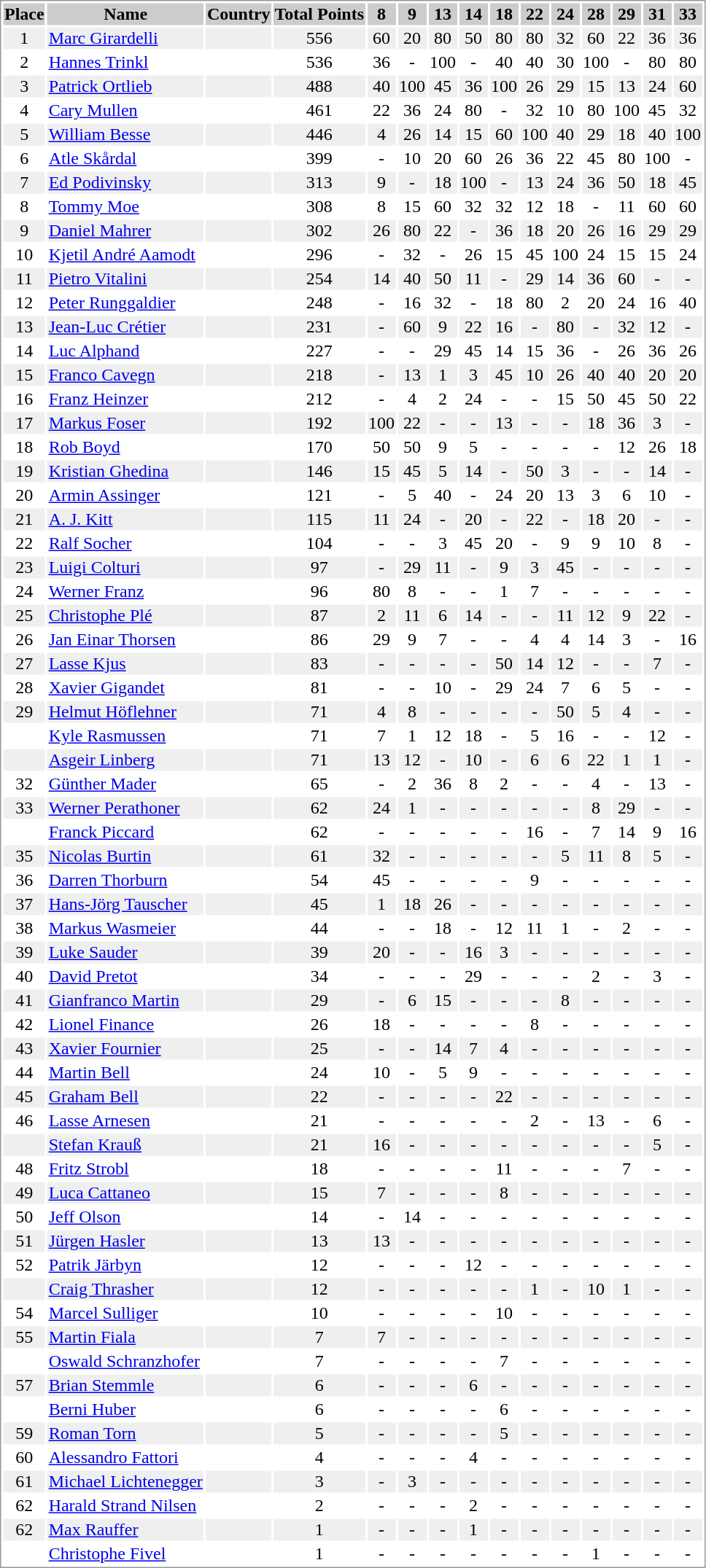<table border="0" style="border: 1px solid #999; background-color:#FFFFFF; text-align:center">
<tr align="center" bgcolor="#CCCCCC">
<th>Place</th>
<th>Name</th>
<th>Country</th>
<th>Total Points</th>
<th>8</th>
<th>9</th>
<th>13</th>
<th>14</th>
<th>18</th>
<th>22</th>
<th>24</th>
<th>28</th>
<th>29</th>
<th>31</th>
<th>33</th>
</tr>
<tr bgcolor="#EFEFEF">
<td>1</td>
<td align="left"><a href='#'>Marc Girardelli</a></td>
<td align="left"></td>
<td>556</td>
<td>60</td>
<td>20</td>
<td>80</td>
<td>50</td>
<td>80</td>
<td>80</td>
<td>32</td>
<td>60</td>
<td>22</td>
<td>36</td>
<td>36</td>
</tr>
<tr>
<td>2</td>
<td align="left"><a href='#'>Hannes Trinkl</a></td>
<td align="left"></td>
<td>536</td>
<td>36</td>
<td>-</td>
<td>100</td>
<td>-</td>
<td>40</td>
<td>40</td>
<td>30</td>
<td>100</td>
<td>-</td>
<td>80</td>
<td>80</td>
</tr>
<tr bgcolor="#EFEFEF">
<td>3</td>
<td align="left"><a href='#'>Patrick Ortlieb</a></td>
<td align="left"></td>
<td>488</td>
<td>40</td>
<td>100</td>
<td>45</td>
<td>36</td>
<td>100</td>
<td>26</td>
<td>29</td>
<td>15</td>
<td>13</td>
<td>24</td>
<td>60</td>
</tr>
<tr>
<td>4</td>
<td align="left"><a href='#'>Cary Mullen</a></td>
<td align="left"></td>
<td>461</td>
<td>22</td>
<td>36</td>
<td>24</td>
<td>80</td>
<td>-</td>
<td>32</td>
<td>10</td>
<td>80</td>
<td>100</td>
<td>45</td>
<td>32</td>
</tr>
<tr bgcolor="#EFEFEF">
<td>5</td>
<td align="left"><a href='#'>William Besse</a></td>
<td align="left"></td>
<td>446</td>
<td>4</td>
<td>26</td>
<td>14</td>
<td>15</td>
<td>60</td>
<td>100</td>
<td>40</td>
<td>29</td>
<td>18</td>
<td>40</td>
<td>100</td>
</tr>
<tr>
<td>6</td>
<td align="left"><a href='#'>Atle Skårdal</a></td>
<td align="left"></td>
<td>399</td>
<td>-</td>
<td>10</td>
<td>20</td>
<td>60</td>
<td>26</td>
<td>36</td>
<td>22</td>
<td>45</td>
<td>80</td>
<td>100</td>
<td>-</td>
</tr>
<tr bgcolor="#EFEFEF">
<td>7</td>
<td align="left"><a href='#'>Ed Podivinsky</a></td>
<td align="left"></td>
<td>313</td>
<td>9</td>
<td>-</td>
<td>18</td>
<td>100</td>
<td>-</td>
<td>13</td>
<td>24</td>
<td>36</td>
<td>50</td>
<td>18</td>
<td>45</td>
</tr>
<tr>
<td>8</td>
<td align="left"><a href='#'>Tommy Moe</a></td>
<td align="left"></td>
<td>308</td>
<td>8</td>
<td>15</td>
<td>60</td>
<td>32</td>
<td>32</td>
<td>12</td>
<td>18</td>
<td>-</td>
<td>11</td>
<td>60</td>
<td>60</td>
</tr>
<tr bgcolor="#EFEFEF">
<td>9</td>
<td align="left"><a href='#'>Daniel Mahrer</a></td>
<td align="left"></td>
<td>302</td>
<td>26</td>
<td>80</td>
<td>22</td>
<td>-</td>
<td>36</td>
<td>18</td>
<td>20</td>
<td>26</td>
<td>16</td>
<td>29</td>
<td>29</td>
</tr>
<tr>
<td>10</td>
<td align="left"><a href='#'>Kjetil André Aamodt</a></td>
<td align="left"></td>
<td>296</td>
<td>-</td>
<td>32</td>
<td>-</td>
<td>26</td>
<td>15</td>
<td>45</td>
<td>100</td>
<td>24</td>
<td>15</td>
<td>15</td>
<td>24</td>
</tr>
<tr bgcolor="#EFEFEF">
<td>11</td>
<td align="left"><a href='#'>Pietro Vitalini</a></td>
<td align="left"></td>
<td>254</td>
<td>14</td>
<td>40</td>
<td>50</td>
<td>11</td>
<td>-</td>
<td>29</td>
<td>14</td>
<td>36</td>
<td>60</td>
<td>-</td>
<td>-</td>
</tr>
<tr>
<td>12</td>
<td align="left"><a href='#'>Peter Runggaldier</a></td>
<td align="left"></td>
<td>248</td>
<td>-</td>
<td>16</td>
<td>32</td>
<td>-</td>
<td>18</td>
<td>80</td>
<td>2</td>
<td>20</td>
<td>24</td>
<td>16</td>
<td>40</td>
</tr>
<tr bgcolor="#EFEFEF">
<td>13</td>
<td align="left"><a href='#'>Jean-Luc Crétier</a></td>
<td align="left"></td>
<td>231</td>
<td>-</td>
<td>60</td>
<td>9</td>
<td>22</td>
<td>16</td>
<td>-</td>
<td>80</td>
<td>-</td>
<td>32</td>
<td>12</td>
<td>-</td>
</tr>
<tr>
<td>14</td>
<td align="left"><a href='#'>Luc Alphand</a></td>
<td align="left"></td>
<td>227</td>
<td>-</td>
<td>-</td>
<td>29</td>
<td>45</td>
<td>14</td>
<td>15</td>
<td>36</td>
<td>-</td>
<td>26</td>
<td>36</td>
<td>26</td>
</tr>
<tr bgcolor="#EFEFEF">
<td>15</td>
<td align="left"><a href='#'>Franco Cavegn</a></td>
<td align="left"></td>
<td>218</td>
<td>-</td>
<td>13</td>
<td>1</td>
<td>3</td>
<td>45</td>
<td>10</td>
<td>26</td>
<td>40</td>
<td>40</td>
<td>20</td>
<td>20</td>
</tr>
<tr>
<td>16</td>
<td align="left"><a href='#'>Franz Heinzer</a></td>
<td align="left"></td>
<td>212</td>
<td>-</td>
<td>4</td>
<td>2</td>
<td>24</td>
<td>-</td>
<td>-</td>
<td>15</td>
<td>50</td>
<td>45</td>
<td>50</td>
<td>22</td>
</tr>
<tr bgcolor="#EFEFEF">
<td>17</td>
<td align="left"><a href='#'>Markus Foser</a></td>
<td align="left"></td>
<td>192</td>
<td>100</td>
<td>22</td>
<td>-</td>
<td>-</td>
<td>13</td>
<td>-</td>
<td>-</td>
<td>18</td>
<td>36</td>
<td>3</td>
<td>-</td>
</tr>
<tr>
<td>18</td>
<td align="left"><a href='#'>Rob Boyd</a></td>
<td align="left"></td>
<td>170</td>
<td>50</td>
<td>50</td>
<td>9</td>
<td>5</td>
<td>-</td>
<td>-</td>
<td>-</td>
<td>-</td>
<td>12</td>
<td>26</td>
<td>18</td>
</tr>
<tr bgcolor="#EFEFEF">
<td>19</td>
<td align="left"><a href='#'>Kristian Ghedina</a></td>
<td align="left"></td>
<td>146</td>
<td>15</td>
<td>45</td>
<td>5</td>
<td>14</td>
<td>-</td>
<td>50</td>
<td>3</td>
<td>-</td>
<td>-</td>
<td>14</td>
<td>-</td>
</tr>
<tr>
<td>20</td>
<td align="left"><a href='#'>Armin Assinger</a></td>
<td align="left"></td>
<td>121</td>
<td>-</td>
<td>5</td>
<td>40</td>
<td>-</td>
<td>24</td>
<td>20</td>
<td>13</td>
<td>3</td>
<td>6</td>
<td>10</td>
<td>-</td>
</tr>
<tr bgcolor="#EFEFEF">
<td>21</td>
<td align="left"><a href='#'>A. J. Kitt</a></td>
<td align="left"></td>
<td>115</td>
<td>11</td>
<td>24</td>
<td>-</td>
<td>20</td>
<td>-</td>
<td>22</td>
<td>-</td>
<td>18</td>
<td>20</td>
<td>-</td>
<td>-</td>
</tr>
<tr>
<td>22</td>
<td align="left"><a href='#'>Ralf Socher</a></td>
<td align="left"></td>
<td>104</td>
<td>-</td>
<td>-</td>
<td>3</td>
<td>45</td>
<td>20</td>
<td>-</td>
<td>9</td>
<td>9</td>
<td>10</td>
<td>8</td>
<td>-</td>
</tr>
<tr bgcolor="#EFEFEF">
<td>23</td>
<td align="left"><a href='#'>Luigi Colturi</a></td>
<td align="left"></td>
<td>97</td>
<td>-</td>
<td>29</td>
<td>11</td>
<td>-</td>
<td>9</td>
<td>3</td>
<td>45</td>
<td>-</td>
<td>-</td>
<td>-</td>
<td>-</td>
</tr>
<tr>
<td>24</td>
<td align="left"><a href='#'>Werner Franz</a></td>
<td align="left"></td>
<td>96</td>
<td>80</td>
<td>8</td>
<td>-</td>
<td>-</td>
<td>1</td>
<td>7</td>
<td>-</td>
<td>-</td>
<td>-</td>
<td>-</td>
<td>-</td>
</tr>
<tr bgcolor="#EFEFEF">
<td>25</td>
<td align="left"><a href='#'>Christophe Plé</a></td>
<td align="left"></td>
<td>87</td>
<td>2</td>
<td>11</td>
<td>6</td>
<td>14</td>
<td>-</td>
<td>-</td>
<td>11</td>
<td>12</td>
<td>9</td>
<td>22</td>
<td>-</td>
</tr>
<tr>
<td>26</td>
<td align="left"><a href='#'>Jan Einar Thorsen</a></td>
<td align="left"></td>
<td>86</td>
<td>29</td>
<td>9</td>
<td>7</td>
<td>-</td>
<td>-</td>
<td>4</td>
<td>4</td>
<td>14</td>
<td>3</td>
<td>-</td>
<td>16</td>
</tr>
<tr bgcolor="#EFEFEF">
<td>27</td>
<td align="left"><a href='#'>Lasse Kjus</a></td>
<td align="left"></td>
<td>83</td>
<td>-</td>
<td>-</td>
<td>-</td>
<td>-</td>
<td>50</td>
<td>14</td>
<td>12</td>
<td>-</td>
<td>-</td>
<td>7</td>
<td>-</td>
</tr>
<tr>
<td>28</td>
<td align="left"><a href='#'>Xavier Gigandet</a></td>
<td align="left"></td>
<td>81</td>
<td>-</td>
<td>-</td>
<td>10</td>
<td>-</td>
<td>29</td>
<td>24</td>
<td>7</td>
<td>6</td>
<td>5</td>
<td>-</td>
<td>-</td>
</tr>
<tr bgcolor="#EFEFEF">
<td>29</td>
<td align="left"><a href='#'>Helmut Höflehner</a></td>
<td align="left"></td>
<td>71</td>
<td>4</td>
<td>8</td>
<td>-</td>
<td>-</td>
<td>-</td>
<td>-</td>
<td>50</td>
<td>5</td>
<td>4</td>
<td>-</td>
<td>-</td>
</tr>
<tr>
<td></td>
<td align="left"><a href='#'>Kyle Rasmussen</a></td>
<td align="left"></td>
<td>71</td>
<td>7</td>
<td>1</td>
<td>12</td>
<td>18</td>
<td>-</td>
<td>5</td>
<td>16</td>
<td>-</td>
<td>-</td>
<td>12</td>
<td>-</td>
</tr>
<tr bgcolor="#EFEFEF">
<td></td>
<td align="left"><a href='#'>Asgeir Linberg</a></td>
<td align="left"></td>
<td>71</td>
<td>13</td>
<td>12</td>
<td>-</td>
<td>10</td>
<td>-</td>
<td>6</td>
<td>6</td>
<td>22</td>
<td>1</td>
<td>1</td>
<td>-</td>
</tr>
<tr>
<td>32</td>
<td align="left"><a href='#'>Günther Mader</a></td>
<td align="left"></td>
<td>65</td>
<td>-</td>
<td>2</td>
<td>36</td>
<td>8</td>
<td>2</td>
<td>-</td>
<td>-</td>
<td>4</td>
<td>-</td>
<td>13</td>
<td>-</td>
</tr>
<tr bgcolor="#EFEFEF">
<td>33</td>
<td align="left"><a href='#'>Werner Perathoner</a></td>
<td align="left"></td>
<td>62</td>
<td>24</td>
<td>1</td>
<td>-</td>
<td>-</td>
<td>-</td>
<td>-</td>
<td>-</td>
<td>8</td>
<td>29</td>
<td>-</td>
<td>-</td>
</tr>
<tr>
<td></td>
<td align="left"><a href='#'>Franck Piccard</a></td>
<td align="left"></td>
<td>62</td>
<td>-</td>
<td>-</td>
<td>-</td>
<td>-</td>
<td>-</td>
<td>16</td>
<td>-</td>
<td>7</td>
<td>14</td>
<td>9</td>
<td>16</td>
</tr>
<tr bgcolor="#EFEFEF">
<td>35</td>
<td align="left"><a href='#'>Nicolas Burtin</a></td>
<td align="left"></td>
<td>61</td>
<td>32</td>
<td>-</td>
<td>-</td>
<td>-</td>
<td>-</td>
<td>-</td>
<td>5</td>
<td>11</td>
<td>8</td>
<td>5</td>
<td>-</td>
</tr>
<tr>
<td>36</td>
<td align="left"><a href='#'>Darren Thorburn</a></td>
<td align="left"></td>
<td>54</td>
<td>45</td>
<td>-</td>
<td>-</td>
<td>-</td>
<td>-</td>
<td>9</td>
<td>-</td>
<td>-</td>
<td>-</td>
<td>-</td>
<td>-</td>
</tr>
<tr bgcolor="#EFEFEF">
<td>37</td>
<td align="left"><a href='#'>Hans-Jörg Tauscher</a></td>
<td align="left"></td>
<td>45</td>
<td>1</td>
<td>18</td>
<td>26</td>
<td>-</td>
<td>-</td>
<td>-</td>
<td>-</td>
<td>-</td>
<td>-</td>
<td>-</td>
<td>-</td>
</tr>
<tr>
<td>38</td>
<td align="left"><a href='#'>Markus Wasmeier</a></td>
<td align="left"></td>
<td>44</td>
<td>-</td>
<td>-</td>
<td>18</td>
<td>-</td>
<td>12</td>
<td>11</td>
<td>1</td>
<td>-</td>
<td>2</td>
<td>-</td>
<td>-</td>
</tr>
<tr bgcolor="#EFEFEF">
<td>39</td>
<td align="left"><a href='#'>Luke Sauder</a></td>
<td align="left"></td>
<td>39</td>
<td>20</td>
<td>-</td>
<td>-</td>
<td>16</td>
<td>3</td>
<td>-</td>
<td>-</td>
<td>-</td>
<td>-</td>
<td>-</td>
<td>-</td>
</tr>
<tr>
<td>40</td>
<td align="left"><a href='#'>David Pretot</a></td>
<td align="left"></td>
<td>34</td>
<td>-</td>
<td>-</td>
<td>-</td>
<td>29</td>
<td>-</td>
<td>-</td>
<td>-</td>
<td>2</td>
<td>-</td>
<td>3</td>
<td>-</td>
</tr>
<tr bgcolor="#EFEFEF">
<td>41</td>
<td align="left"><a href='#'>Gianfranco Martin</a></td>
<td align="left"></td>
<td>29</td>
<td>-</td>
<td>6</td>
<td>15</td>
<td>-</td>
<td>-</td>
<td>-</td>
<td>8</td>
<td>-</td>
<td>-</td>
<td>-</td>
<td>-</td>
</tr>
<tr>
<td>42</td>
<td align="left"><a href='#'>Lionel Finance</a></td>
<td align="left"></td>
<td>26</td>
<td>18</td>
<td>-</td>
<td>-</td>
<td>-</td>
<td>-</td>
<td>8</td>
<td>-</td>
<td>-</td>
<td>-</td>
<td>-</td>
<td>-</td>
</tr>
<tr bgcolor="#EFEFEF">
<td>43</td>
<td align="left"><a href='#'>Xavier Fournier</a></td>
<td align="left"></td>
<td>25</td>
<td>-</td>
<td>-</td>
<td>14</td>
<td>7</td>
<td>4</td>
<td>-</td>
<td>-</td>
<td>-</td>
<td>-</td>
<td>-</td>
<td>-</td>
</tr>
<tr>
<td>44</td>
<td align="left"><a href='#'>Martin Bell</a></td>
<td align="left"></td>
<td>24</td>
<td>10</td>
<td>-</td>
<td>5</td>
<td>9</td>
<td>-</td>
<td>-</td>
<td>-</td>
<td>-</td>
<td>-</td>
<td>-</td>
<td>-</td>
</tr>
<tr bgcolor="#EFEFEF">
<td>45</td>
<td align="left"><a href='#'>Graham Bell</a></td>
<td align="left"></td>
<td>22</td>
<td>-</td>
<td>-</td>
<td>-</td>
<td>-</td>
<td>22</td>
<td>-</td>
<td>-</td>
<td>-</td>
<td>-</td>
<td>-</td>
<td>-</td>
</tr>
<tr>
<td>46</td>
<td align="left"><a href='#'>Lasse Arnesen</a></td>
<td align="left"></td>
<td>21</td>
<td>-</td>
<td>-</td>
<td>-</td>
<td>-</td>
<td>-</td>
<td>2</td>
<td>-</td>
<td>13</td>
<td>-</td>
<td>6</td>
<td>-</td>
</tr>
<tr bgcolor="#EFEFEF">
<td></td>
<td align="left"><a href='#'>Stefan Krauß</a></td>
<td align="left"></td>
<td>21</td>
<td>16</td>
<td>-</td>
<td>-</td>
<td>-</td>
<td>-</td>
<td>-</td>
<td>-</td>
<td>-</td>
<td>-</td>
<td>5</td>
<td>-</td>
</tr>
<tr>
<td>48</td>
<td align="left"><a href='#'>Fritz Strobl</a></td>
<td align="left"></td>
<td>18</td>
<td>-</td>
<td>-</td>
<td>-</td>
<td>-</td>
<td>11</td>
<td>-</td>
<td>-</td>
<td>-</td>
<td>7</td>
<td>-</td>
<td>-</td>
</tr>
<tr bgcolor="#EFEFEF">
<td>49</td>
<td align="left"><a href='#'>Luca Cattaneo</a></td>
<td align="left"></td>
<td>15</td>
<td>7</td>
<td>-</td>
<td>-</td>
<td>-</td>
<td>8</td>
<td>-</td>
<td>-</td>
<td>-</td>
<td>-</td>
<td>-</td>
<td>-</td>
</tr>
<tr>
<td>50</td>
<td align="left"><a href='#'>Jeff Olson</a></td>
<td align="left"></td>
<td>14</td>
<td>-</td>
<td>14</td>
<td>-</td>
<td>-</td>
<td>-</td>
<td>-</td>
<td>-</td>
<td>-</td>
<td>-</td>
<td>-</td>
<td>-</td>
</tr>
<tr bgcolor="#EFEFEF">
<td>51</td>
<td align="left"><a href='#'>Jürgen Hasler</a></td>
<td align="left"></td>
<td>13</td>
<td>13</td>
<td>-</td>
<td>-</td>
<td>-</td>
<td>-</td>
<td>-</td>
<td>-</td>
<td>-</td>
<td>-</td>
<td>-</td>
<td>-</td>
</tr>
<tr>
<td>52</td>
<td align="left"><a href='#'>Patrik Järbyn</a></td>
<td align="left"></td>
<td>12</td>
<td>-</td>
<td>-</td>
<td>-</td>
<td>12</td>
<td>-</td>
<td>-</td>
<td>-</td>
<td>-</td>
<td>-</td>
<td>-</td>
<td>-</td>
</tr>
<tr bgcolor="#EFEFEF">
<td></td>
<td align="left"><a href='#'>Craig Thrasher</a></td>
<td align="left"></td>
<td>12</td>
<td>-</td>
<td>-</td>
<td>-</td>
<td>-</td>
<td>-</td>
<td>1</td>
<td>-</td>
<td>10</td>
<td>1</td>
<td>-</td>
<td>-</td>
</tr>
<tr>
<td>54</td>
<td align="left"><a href='#'>Marcel Sulliger</a></td>
<td align="left"></td>
<td>10</td>
<td>-</td>
<td>-</td>
<td>-</td>
<td>-</td>
<td>10</td>
<td>-</td>
<td>-</td>
<td>-</td>
<td>-</td>
<td>-</td>
<td>-</td>
</tr>
<tr bgcolor="#EFEFEF">
<td>55</td>
<td align="left"><a href='#'>Martin Fiala</a></td>
<td align="left"></td>
<td>7</td>
<td>7</td>
<td>-</td>
<td>-</td>
<td>-</td>
<td>-</td>
<td>-</td>
<td>-</td>
<td>-</td>
<td>-</td>
<td>-</td>
<td>-</td>
</tr>
<tr>
<td></td>
<td align="left"><a href='#'>Oswald Schranzhofer</a></td>
<td align="left"></td>
<td>7</td>
<td>-</td>
<td>-</td>
<td>-</td>
<td>-</td>
<td>7</td>
<td>-</td>
<td>-</td>
<td>-</td>
<td>-</td>
<td>-</td>
<td>-</td>
</tr>
<tr bgcolor="#EFEFEF">
<td>57</td>
<td align="left"><a href='#'>Brian Stemmle</a></td>
<td align="left"></td>
<td>6</td>
<td>-</td>
<td>-</td>
<td>-</td>
<td>6</td>
<td>-</td>
<td>-</td>
<td>-</td>
<td>-</td>
<td>-</td>
<td>-</td>
<td>-</td>
</tr>
<tr>
<td></td>
<td align="left"><a href='#'>Berni Huber</a></td>
<td align="left"></td>
<td>6</td>
<td>-</td>
<td>-</td>
<td>-</td>
<td>-</td>
<td>6</td>
<td>-</td>
<td>-</td>
<td>-</td>
<td>-</td>
<td>-</td>
<td>-</td>
</tr>
<tr bgcolor="#EFEFEF">
<td>59</td>
<td align="left"><a href='#'>Roman Torn</a></td>
<td align="left"></td>
<td>5</td>
<td>-</td>
<td>-</td>
<td>-</td>
<td>-</td>
<td>5</td>
<td>-</td>
<td>-</td>
<td>-</td>
<td>-</td>
<td>-</td>
<td>-</td>
</tr>
<tr>
<td>60</td>
<td align="left"><a href='#'>Alessandro Fattori</a></td>
<td align="left"></td>
<td>4</td>
<td>-</td>
<td>-</td>
<td>-</td>
<td>4</td>
<td>-</td>
<td>-</td>
<td>-</td>
<td>-</td>
<td>-</td>
<td>-</td>
<td>-</td>
</tr>
<tr bgcolor="#EFEFEF">
<td>61</td>
<td align="left"><a href='#'>Michael Lichtenegger</a></td>
<td align="left"></td>
<td>3</td>
<td>-</td>
<td>3</td>
<td>-</td>
<td>-</td>
<td>-</td>
<td>-</td>
<td>-</td>
<td>-</td>
<td>-</td>
<td>-</td>
<td>-</td>
</tr>
<tr>
<td>62</td>
<td align="left"><a href='#'>Harald Strand Nilsen</a></td>
<td align="left"></td>
<td>2</td>
<td>-</td>
<td>-</td>
<td>-</td>
<td>2</td>
<td>-</td>
<td>-</td>
<td>-</td>
<td>-</td>
<td>-</td>
<td>-</td>
<td>-</td>
</tr>
<tr bgcolor="#EFEFEF">
<td>62</td>
<td align="left"><a href='#'>Max Rauffer</a></td>
<td align="left"></td>
<td>1</td>
<td>-</td>
<td>-</td>
<td>-</td>
<td>1</td>
<td>-</td>
<td>-</td>
<td>-</td>
<td>-</td>
<td>-</td>
<td>-</td>
<td>-</td>
</tr>
<tr>
<td></td>
<td align="left"><a href='#'>Christophe Fivel</a></td>
<td align="left"></td>
<td>1</td>
<td>-</td>
<td>-</td>
<td>-</td>
<td>-</td>
<td>-</td>
<td>-</td>
<td>-</td>
<td>1</td>
<td>-</td>
<td>-</td>
<td>-</td>
</tr>
</table>
